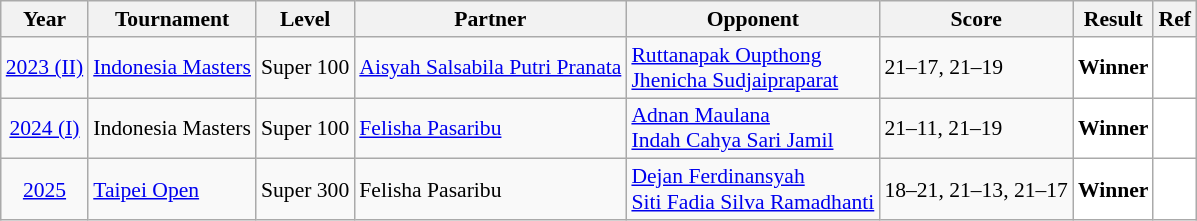<table class="sortable wikitable" style="font-size: 90%;">
<tr>
<th>Year</th>
<th>Tournament</th>
<th>Level</th>
<th>Partner</th>
<th>Opponent</th>
<th>Score</th>
<th>Result</th>
<th>Ref</th>
</tr>
<tr>
<td align="center"><a href='#'>2023 (II)</a></td>
<td align="left"><a href='#'>Indonesia Masters</a></td>
<td align="left">Super 100</td>
<td align="left"> <a href='#'>Aisyah Salsabila Putri Pranata</a></td>
<td align="left"> <a href='#'>Ruttanapak Oupthong</a><br> <a href='#'>Jhenicha Sudjaipraparat</a></td>
<td align="left">21–17, 21–19</td>
<td style="text-align:left; background:white"> <strong>Winner</strong></td>
<td style="text-align:center; background:white"></td>
</tr>
<tr>
<td align="center"><a href='#'>2024 (I)</a></td>
<td align="left">Indonesia Masters</td>
<td align="left">Super 100</td>
<td align="left"> <a href='#'>Felisha Pasaribu</a></td>
<td align="left"> <a href='#'>Adnan Maulana</a><br> <a href='#'>Indah Cahya Sari Jamil</a></td>
<td align="left">21–11, 21–19</td>
<td style="text-align:left; background:white"> <strong>Winner</strong></td>
<td style="text-align:center; background:white"></td>
</tr>
<tr>
<td align="center"><a href='#'>2025</a></td>
<td align="left"><a href='#'>Taipei Open</a></td>
<td align="left">Super 300</td>
<td align="left"> Felisha Pasaribu</td>
<td align="left"> <a href='#'>Dejan Ferdinansyah</a><br> <a href='#'>Siti Fadia Silva Ramadhanti</a></td>
<td align="left">18–21, 21–13, 21–17</td>
<td style="text-align:left; background: white"> <strong>Winner</strong></td>
<td style="text-align:center; background:white"></td>
</tr>
</table>
